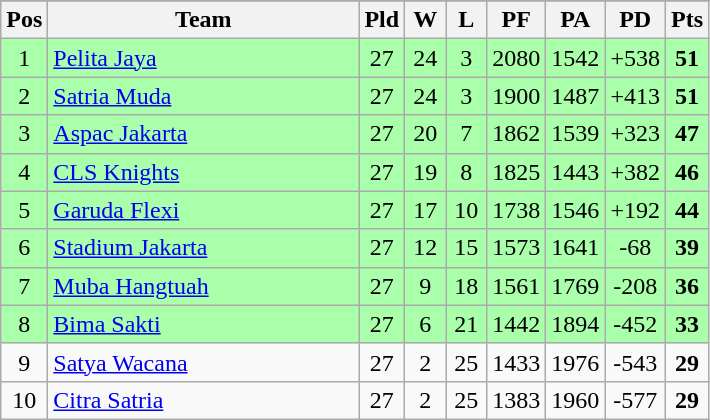<table class=wikitable>
<tr align=center>
</tr>
<tr>
<th width=10>Pos</th>
<th width=200>Team</th>
<th width=20>Pld</th>
<th width=20>W</th>
<th width=20>L</th>
<th width=30>PF</th>
<th width=30>PA</th>
<th width=30>PD</th>
<th width=20>Pts</th>
</tr>
<tr align=center bgcolor=#aaffaa>
<td>1</td>
<td align=left><a href='#'>Pelita Jaya</a></td>
<td>27</td>
<td>24</td>
<td>3</td>
<td>2080</td>
<td>1542</td>
<td>+538</td>
<td><strong>51</strong></td>
</tr>
<tr align=center bgcolor=#aaffaa>
<td>2</td>
<td align=left><a href='#'>Satria Muda</a></td>
<td>27</td>
<td>24</td>
<td>3</td>
<td>1900</td>
<td>1487</td>
<td>+413</td>
<td><strong>51</strong></td>
</tr>
<tr align=center bgcolor=#aaffaa>
<td>3</td>
<td align=left><a href='#'>Aspac Jakarta</a></td>
<td>27</td>
<td>20</td>
<td>7</td>
<td>1862</td>
<td>1539</td>
<td>+323</td>
<td><strong>47</strong></td>
</tr>
<tr align=center bgcolor=#aaffaa>
<td>4</td>
<td align=left><a href='#'>CLS Knights</a></td>
<td>27</td>
<td>19</td>
<td>8</td>
<td>1825</td>
<td>1443</td>
<td>+382</td>
<td><strong>46</strong></td>
</tr>
<tr align=center bgcolor=#aaffaa>
<td>5</td>
<td align=left><a href='#'>Garuda Flexi</a></td>
<td>27</td>
<td>17</td>
<td>10</td>
<td>1738</td>
<td>1546</td>
<td>+192</td>
<td><strong>44</strong></td>
</tr>
<tr align=center bgcolor=#aaffaa>
<td>6</td>
<td align=left><a href='#'>Stadium Jakarta</a></td>
<td>27</td>
<td>12</td>
<td>15</td>
<td>1573</td>
<td>1641</td>
<td>-68</td>
<td><strong>39</strong></td>
</tr>
<tr align=center bgcolor=#aaffaa>
<td>7</td>
<td align=left><a href='#'>Muba Hangtuah</a></td>
<td>27</td>
<td>9</td>
<td>18</td>
<td>1561</td>
<td>1769</td>
<td>-208</td>
<td><strong>36</strong></td>
</tr>
<tr align=center bgcolor=#aaffaa>
<td>8</td>
<td align=left><a href='#'>Bima Sakti</a></td>
<td>27</td>
<td>6</td>
<td>21</td>
<td>1442</td>
<td>1894</td>
<td>-452</td>
<td><strong>33</strong></td>
</tr>
<tr align=center>
<td>9</td>
<td align=left><a href='#'>Satya Wacana</a></td>
<td>27</td>
<td>2</td>
<td>25</td>
<td>1433</td>
<td>1976</td>
<td>-543</td>
<td><strong>29</strong></td>
</tr>
<tr align=center>
<td>10</td>
<td align=left><a href='#'>Citra Satria</a></td>
<td>27</td>
<td>2</td>
<td>25</td>
<td>1383</td>
<td>1960</td>
<td>-577</td>
<td><strong>29</strong></td>
</tr>
</table>
